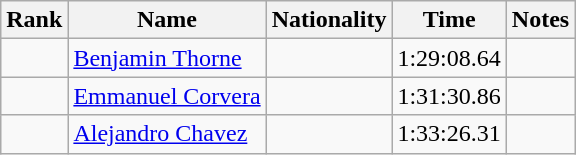<table class="wikitable sortable" style="text-align:center">
<tr>
<th>Rank</th>
<th>Name</th>
<th>Nationality</th>
<th>Time</th>
<th>Notes</th>
</tr>
<tr>
<td></td>
<td align=left><a href='#'>Benjamin Thorne</a></td>
<td align=left></td>
<td>1:29:08.64</td>
<td></td>
</tr>
<tr>
<td></td>
<td align=left><a href='#'>Emmanuel Corvera</a></td>
<td align=left></td>
<td>1:31:30.86</td>
<td></td>
</tr>
<tr>
<td></td>
<td align=left><a href='#'>Alejandro Chavez</a></td>
<td align=left></td>
<td>1:33:26.31</td>
<td></td>
</tr>
</table>
